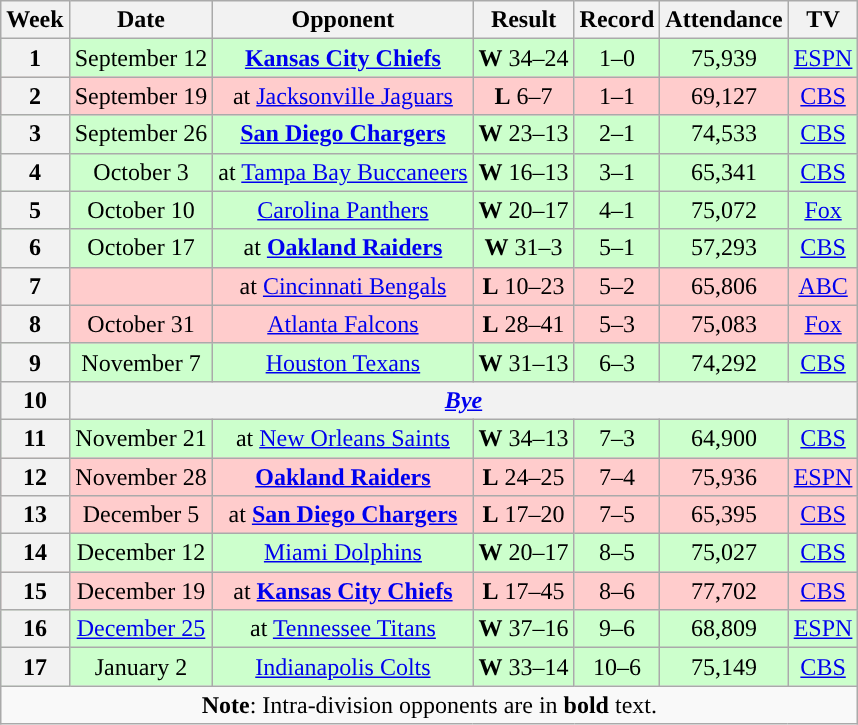<table class="wikitable" style="text-align:center">
<tr>
<th>Week</th>
<th>Date</th>
<th>Opponent</th>
<th>Result</th>
<th>Record</th>
<th>Attendance</th>
<th>TV</th>
</tr>
<tr style="background:#cfc">
<th>1</th>
<td>September 12</td>
<td><strong><a href='#'>Kansas City Chiefs</a></strong></td>
<td><strong>W</strong> 34–24</td>
<td>1–0</td>
<td>75,939</td>
<td><a href='#'>ESPN</a></td>
</tr>
<tr style="background:#fcc">
<th>2</th>
<td>September 19</td>
<td>at <a href='#'>Jacksonville Jaguars</a></td>
<td><strong>L</strong> 6–7</td>
<td>1–1</td>
<td>69,127</td>
<td><a href='#'>CBS</a></td>
</tr>
<tr style="background:#cfc">
<th>3</th>
<td>September 26</td>
<td><strong><a href='#'>San Diego Chargers</a></strong></td>
<td><strong>W</strong> 23–13</td>
<td>2–1</td>
<td>74,533</td>
<td><a href='#'>CBS</a></td>
</tr>
<tr style="background:#cfc">
<th>4</th>
<td>October 3</td>
<td>at <a href='#'>Tampa Bay Buccaneers</a></td>
<td><strong>W</strong> 16–13</td>
<td>3–1</td>
<td>65,341</td>
<td><a href='#'>CBS</a></td>
</tr>
<tr style="background:#cfc">
<th>5</th>
<td>October 10</td>
<td><a href='#'>Carolina Panthers</a></td>
<td><strong>W</strong> 20–17</td>
<td>4–1</td>
<td>75,072</td>
<td><a href='#'>Fox</a></td>
</tr>
<tr style="background:#cfc">
<th>6</th>
<td>October 17</td>
<td>at <strong><a href='#'>Oakland Raiders</a></strong></td>
<td><strong>W</strong> 31–3</td>
<td>5–1</td>
<td>57,293</td>
<td><a href='#'>CBS</a></td>
</tr>
<tr style="background:#fcc">
<th>7</th>
<td></td>
<td>at <a href='#'>Cincinnati Bengals</a></td>
<td><strong>L</strong> 10–23</td>
<td>5–2</td>
<td>65,806</td>
<td><a href='#'>ABC</a></td>
</tr>
<tr style="background:#fcc">
<th>8</th>
<td>October 31</td>
<td><a href='#'>Atlanta Falcons</a></td>
<td><strong>L</strong> 28–41</td>
<td>5–3</td>
<td>75,083</td>
<td><a href='#'>Fox</a></td>
</tr>
<tr style="background:#cfc">
<th>9</th>
<td>November 7</td>
<td><a href='#'>Houston Texans</a></td>
<td><strong>W</strong> 31–13</td>
<td>6–3</td>
<td>74,292</td>
<td><a href='#'>CBS</a></td>
</tr>
<tr>
<th>10</th>
<th colspan="6"><em><a href='#'>Bye</a></em></th>
</tr>
<tr style="background:#cfc">
<th>11</th>
<td>November 21</td>
<td>at <a href='#'>New Orleans Saints</a></td>
<td><strong>W</strong> 34–13</td>
<td>7–3</td>
<td>64,900</td>
<td><a href='#'>CBS</a></td>
</tr>
<tr style="background:#fcc">
<th>12</th>
<td>November 28</td>
<td><strong><a href='#'>Oakland Raiders</a></strong></td>
<td><strong>L</strong> 24–25</td>
<td>7–4</td>
<td>75,936</td>
<td><a href='#'>ESPN</a></td>
</tr>
<tr style="background:#fcc">
<th>13</th>
<td>December 5</td>
<td>at <strong><a href='#'>San Diego Chargers</a></strong></td>
<td><strong>L</strong> 17–20</td>
<td>7–5</td>
<td>65,395</td>
<td><a href='#'>CBS</a></td>
</tr>
<tr style="background:#cfc">
<th>14</th>
<td>December 12</td>
<td><a href='#'>Miami Dolphins</a></td>
<td><strong>W</strong> 20–17</td>
<td>8–5</td>
<td>75,027</td>
<td><a href='#'>CBS</a></td>
</tr>
<tr style="background:#fcc">
<th>15</th>
<td>December 19</td>
<td>at <strong><a href='#'>Kansas City Chiefs</a></strong></td>
<td><strong>L</strong> 17–45</td>
<td>8–6</td>
<td>77,702</td>
<td><a href='#'>CBS</a></td>
</tr>
<tr style="background:#cfc">
<th>16</th>
<td><a href='#'>December 25</a></td>
<td>at <a href='#'>Tennessee Titans</a></td>
<td><strong>W</strong> 37–16</td>
<td>9–6</td>
<td>68,809</td>
<td><a href='#'>ESPN</a></td>
</tr>
<tr style="background:#cfc">
<th>17</th>
<td>January 2</td>
<td><a href='#'>Indianapolis Colts</a></td>
<td><strong>W</strong> 33–14</td>
<td>10–6</td>
<td>75,149</td>
<td><a href='#'>CBS</a></td>
</tr>
<tr>
<td colspan="7"><strong>Note</strong>: Intra-division opponents are in <strong>bold</strong> text.</td>
</tr>
</table>
